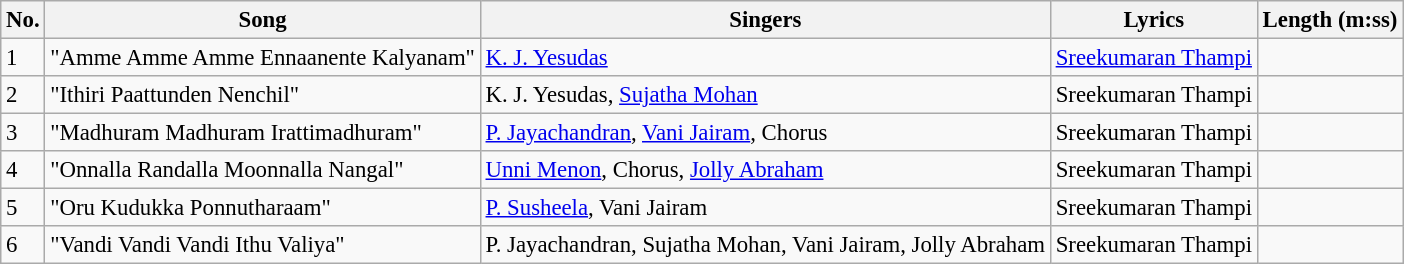<table class="wikitable" style="font-size:95%;">
<tr>
<th>No.</th>
<th>Song</th>
<th>Singers</th>
<th>Lyrics</th>
<th>Length (m:ss)</th>
</tr>
<tr>
<td>1</td>
<td>"Amme Amme Amme Ennaanente Kalyanam"</td>
<td><a href='#'>K. J. Yesudas</a></td>
<td><a href='#'>Sreekumaran Thampi</a></td>
<td></td>
</tr>
<tr>
<td>2</td>
<td>"Ithiri Paattunden Nenchil"</td>
<td>K. J. Yesudas, <a href='#'>Sujatha Mohan</a></td>
<td>Sreekumaran Thampi</td>
<td></td>
</tr>
<tr>
<td>3</td>
<td>"Madhuram Madhuram Irattimadhuram"</td>
<td><a href='#'>P. Jayachandran</a>, <a href='#'>Vani Jairam</a>, Chorus</td>
<td>Sreekumaran Thampi</td>
<td></td>
</tr>
<tr>
<td>4</td>
<td>"Onnalla Randalla Moonnalla Nangal"</td>
<td><a href='#'>Unni Menon</a>, Chorus, <a href='#'>Jolly Abraham</a></td>
<td>Sreekumaran Thampi</td>
<td></td>
</tr>
<tr>
<td>5</td>
<td>"Oru Kudukka Ponnutharaam"</td>
<td><a href='#'>P. Susheela</a>, Vani Jairam</td>
<td>Sreekumaran Thampi</td>
<td></td>
</tr>
<tr>
<td>6</td>
<td>"Vandi Vandi Vandi Ithu Valiya"</td>
<td>P. Jayachandran, Sujatha Mohan, Vani Jairam, Jolly Abraham</td>
<td>Sreekumaran Thampi</td>
<td></td>
</tr>
</table>
